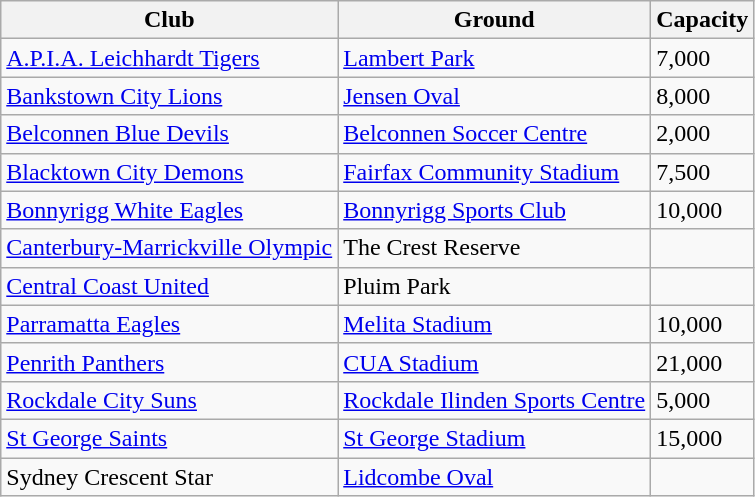<table class="wikitable sortable" style="font-size:100%;">
<tr>
<th>Club</th>
<th>Ground</th>
<th>Capacity</th>
</tr>
<tr>
<td><a href='#'>A.P.I.A. Leichhardt Tigers</a></td>
<td><a href='#'>Lambert Park</a></td>
<td>7,000</td>
</tr>
<tr>
<td><a href='#'>Bankstown City Lions</a></td>
<td><a href='#'>Jensen Oval</a></td>
<td>8,000</td>
</tr>
<tr>
<td><a href='#'>Belconnen Blue Devils</a></td>
<td><a href='#'>Belconnen Soccer Centre</a></td>
<td>2,000</td>
</tr>
<tr>
<td><a href='#'>Blacktown City Demons</a></td>
<td><a href='#'>Fairfax Community Stadium</a></td>
<td>7,500</td>
</tr>
<tr>
<td><a href='#'>Bonnyrigg White Eagles</a></td>
<td><a href='#'>Bonnyrigg Sports Club</a></td>
<td>10,000</td>
</tr>
<tr>
<td><a href='#'>Canterbury-Marrickville Olympic</a></td>
<td>The Crest Reserve</td>
<td></td>
</tr>
<tr>
<td><a href='#'>Central Coast United</a></td>
<td>Pluim Park</td>
<td></td>
</tr>
<tr>
<td><a href='#'>Parramatta Eagles</a></td>
<td><a href='#'>Melita Stadium</a></td>
<td>10,000</td>
</tr>
<tr>
<td><a href='#'>Penrith Panthers</a></td>
<td><a href='#'>CUA Stadium</a></td>
<td>21,000</td>
</tr>
<tr>
<td><a href='#'>Rockdale City Suns</a></td>
<td><a href='#'>Rockdale Ilinden Sports Centre</a></td>
<td>5,000</td>
</tr>
<tr>
<td><a href='#'>St George Saints</a></td>
<td><a href='#'>St George Stadium</a></td>
<td>15,000</td>
</tr>
<tr>
<td>Sydney Crescent Star</td>
<td><a href='#'>Lidcombe Oval</a></td>
<td></td>
</tr>
</table>
